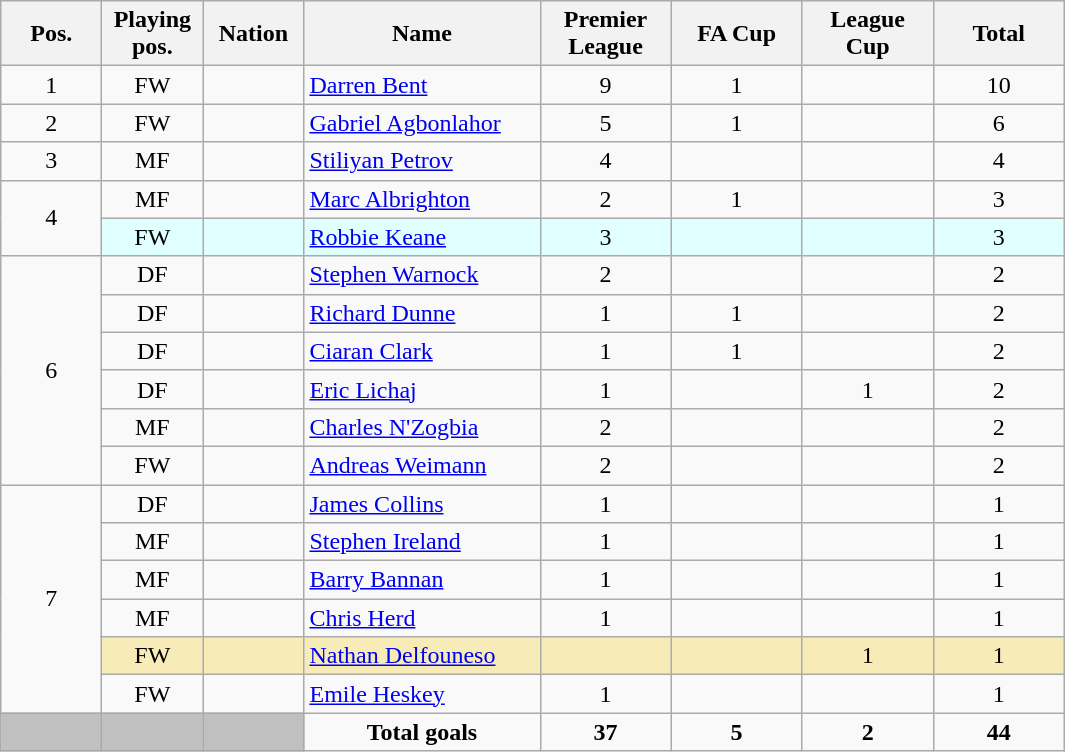<table class="wikitable sortable" style="text-align:center">
<tr>
<th width=60>Pos.</th>
<th width=60>Playing pos.</th>
<th width=60>Nation</th>
<th width=150>Name</th>
<th width=80>Premier League</th>
<th width=80>FA Cup</th>
<th width=80>League Cup</th>
<th width=80>Total</th>
</tr>
<tr>
<td>1</td>
<td>FW</td>
<td></td>
<td style="text-align:left"><a href='#'>Darren Bent</a></td>
<td>9</td>
<td>1</td>
<td></td>
<td>10</td>
</tr>
<tr>
<td>2</td>
<td>FW</td>
<td></td>
<td style="text-align:left"><a href='#'>Gabriel Agbonlahor</a></td>
<td>5</td>
<td>1</td>
<td></td>
<td>6</td>
</tr>
<tr>
<td>3</td>
<td>MF</td>
<td></td>
<td style="text-align:left"><a href='#'>Stiliyan Petrov</a></td>
<td>4</td>
<td></td>
<td></td>
<td>4</td>
</tr>
<tr>
<td rowspan=2>4</td>
<td>MF</td>
<td></td>
<td style="text-align:left"><a href='#'>Marc Albrighton</a></td>
<td>2</td>
<td>1</td>
<td></td>
<td>3</td>
</tr>
<tr>
<td bgcolor="#E0FFFF">FW</td>
<td bgcolor="#E0FFFF"></td>
<td bgcolor="#E0FFFF" style="text-align:left"><a href='#'>Robbie Keane</a></td>
<td bgcolor="#E0FFFF">3</td>
<td bgcolor="#E0FFFF"></td>
<td bgcolor="#E0FFFF"></td>
<td bgcolor="#E0FFFF">3</td>
</tr>
<tr>
<td rowspan=6>6</td>
<td>DF</td>
<td></td>
<td style="text-align:left"><a href='#'>Stephen Warnock</a></td>
<td>2</td>
<td></td>
<td></td>
<td>2</td>
</tr>
<tr>
<td>DF</td>
<td></td>
<td style="text-align:left"><a href='#'>Richard Dunne</a></td>
<td>1</td>
<td>1</td>
<td></td>
<td>2</td>
</tr>
<tr>
<td>DF</td>
<td></td>
<td style="text-align:left"><a href='#'>Ciaran Clark</a></td>
<td>1</td>
<td>1</td>
<td></td>
<td>2</td>
</tr>
<tr>
<td>DF</td>
<td></td>
<td style="text-align:left"><a href='#'>Eric Lichaj</a></td>
<td>1</td>
<td></td>
<td>1</td>
<td>2</td>
</tr>
<tr>
<td>MF</td>
<td></td>
<td style="text-align:left"><a href='#'>Charles N'Zogbia</a></td>
<td>2</td>
<td></td>
<td></td>
<td>2</td>
</tr>
<tr>
<td>FW</td>
<td></td>
<td style="text-align:left"><a href='#'>Andreas Weimann</a></td>
<td>2</td>
<td></td>
<td></td>
<td>2</td>
</tr>
<tr>
<td rowspan=6>7</td>
<td>DF</td>
<td></td>
<td style="text-align:left"><a href='#'>James Collins</a></td>
<td>1</td>
<td></td>
<td></td>
<td>1</td>
</tr>
<tr>
<td>MF</td>
<td></td>
<td style="text-align:left"><a href='#'>Stephen Ireland</a></td>
<td>1</td>
<td></td>
<td></td>
<td>1</td>
</tr>
<tr>
<td>MF</td>
<td></td>
<td style="text-align:left"><a href='#'>Barry Bannan</a></td>
<td>1</td>
<td></td>
<td></td>
<td>1</td>
</tr>
<tr>
<td>MF</td>
<td></td>
<td style="text-align:left"><a href='#'>Chris Herd</a></td>
<td>1</td>
<td></td>
<td></td>
<td>1</td>
</tr>
<tr>
<td bgcolor="#F7ECB7">FW</td>
<td bgcolor="#F7ECB7"></td>
<td bgcolor="#F7ECB7" style="text-align:left"><a href='#'>Nathan Delfouneso</a></td>
<td bgcolor="#F7ECB7"></td>
<td bgcolor="#F7ECB7"></td>
<td bgcolor="#F7ECB7">1</td>
<td bgcolor="#F7ECB7">1</td>
</tr>
<tr>
<td>FW</td>
<td></td>
<td style="text-align:left"><a href='#'>Emile Heskey</a></td>
<td>1</td>
<td></td>
<td></td>
<td>1</td>
</tr>
<tr>
<th style="background: #C0C0C0"></th>
<th style="background: #C0C0C0"></th>
<th style="background: #C0C0C0"></th>
<td><strong>Total goals</strong></td>
<td><strong>37</strong></td>
<td><strong>5</strong></td>
<td><strong>2</strong></td>
<td><strong>44</strong></td>
</tr>
</table>
